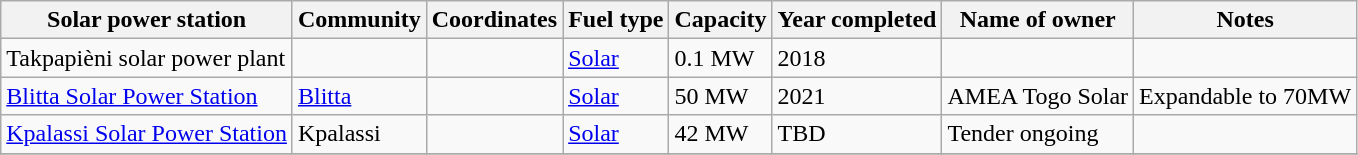<table class="wikitable sortable">
<tr>
<th>Solar power station</th>
<th>Community</th>
<th>Coordinates</th>
<th>Fuel type</th>
<th>Capacity</th>
<th>Year completed</th>
<th>Name of owner</th>
<th>Notes</th>
</tr>
<tr>
<td>Takpapièni solar power plant</td>
<td></td>
<td></td>
<td><a href='#'>Solar</a></td>
<td>0.1 MW</td>
<td>2018</td>
<td></td>
<td></td>
</tr>
<tr>
<td><a href='#'>Blitta Solar Power Station</a></td>
<td><a href='#'>Blitta</a></td>
<td></td>
<td><a href='#'>Solar</a></td>
<td>50 MW</td>
<td>2021</td>
<td>AMEA Togo Solar</td>
<td>Expandable to 70MW</td>
</tr>
<tr>
<td><a href='#'>Kpalassi Solar Power Station</a></td>
<td>Kpalassi</td>
<td></td>
<td><a href='#'>Solar</a></td>
<td>42 MW</td>
<td>TBD</td>
<td>Tender ongoing</td>
<td></td>
</tr>
<tr>
</tr>
</table>
